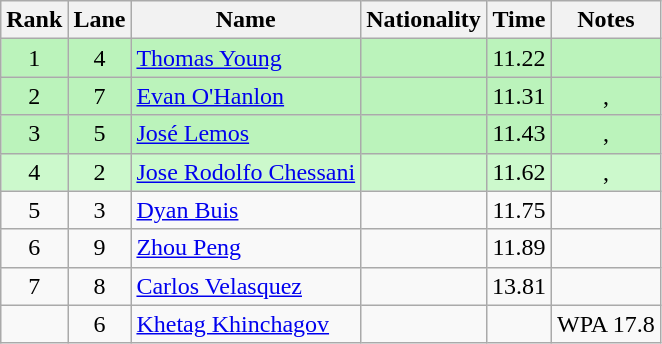<table class="wikitable sortable" style="text-align:center">
<tr>
<th>Rank</th>
<th>Lane</th>
<th>Name</th>
<th>Nationality</th>
<th>Time</th>
<th>Notes</th>
</tr>
<tr bgcolor=bbf3bb>
<td>1</td>
<td>4</td>
<td align="left"><a href='#'>Thomas Young</a></td>
<td align="left"></td>
<td>11.22</td>
<td></td>
</tr>
<tr bgcolor=bbf3bb>
<td>2</td>
<td>7</td>
<td align="left"><a href='#'>Evan O'Hanlon</a></td>
<td align="left"></td>
<td>11.31</td>
<td>, </td>
</tr>
<tr bgcolor=bbf3bb>
<td>3</td>
<td>5</td>
<td align="left"><a href='#'>José Lemos</a></td>
<td align="left"></td>
<td>11.43</td>
<td>, </td>
</tr>
<tr bgcolor=ccf9cc>
<td>4</td>
<td>2</td>
<td align="left"><a href='#'>Jose Rodolfo Chessani</a></td>
<td align="left"></td>
<td>11.62</td>
<td>, </td>
</tr>
<tr>
<td>5</td>
<td>3</td>
<td align="left"><a href='#'>Dyan Buis</a></td>
<td align="left"></td>
<td>11.75</td>
<td></td>
</tr>
<tr>
<td>6</td>
<td>9</td>
<td align="left"><a href='#'>Zhou Peng</a></td>
<td align="left"></td>
<td>11.89</td>
<td></td>
</tr>
<tr>
<td>7</td>
<td>8</td>
<td align="left"><a href='#'>Carlos Velasquez</a></td>
<td align="left"></td>
<td>13.81</td>
<td></td>
</tr>
<tr>
<td></td>
<td>6</td>
<td align="left"><a href='#'>Khetag Khinchagov</a></td>
<td align="left"></td>
<td></td>
<td>WPA 17.8</td>
</tr>
</table>
